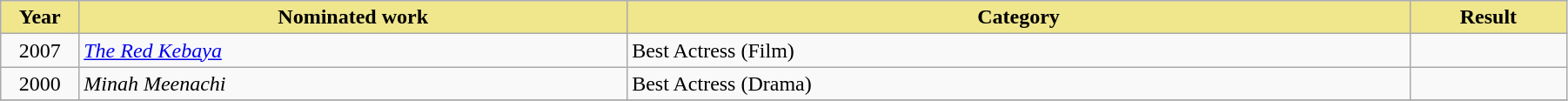<table class="wikitable" width="95%">
<tr>
<th style="background:#F0E68C" width="5%">Year</th>
<th style="background:#F0E68C" width="35%">Nominated work</th>
<th style="background:#F0E68C" width="50%">Category</th>
<th style="background:#F0E68C" width="10%">Result</th>
</tr>
<tr>
<td align="center">2007</td>
<td><em><a href='#'>The Red Kebaya</a></em></td>
<td>Best Actress (Film)</td>
<td></td>
</tr>
<tr>
<td align="center">2000</td>
<td><em>Minah Meenachi</em></td>
<td>Best Actress (Drama)</td>
<td></td>
</tr>
<tr>
</tr>
</table>
